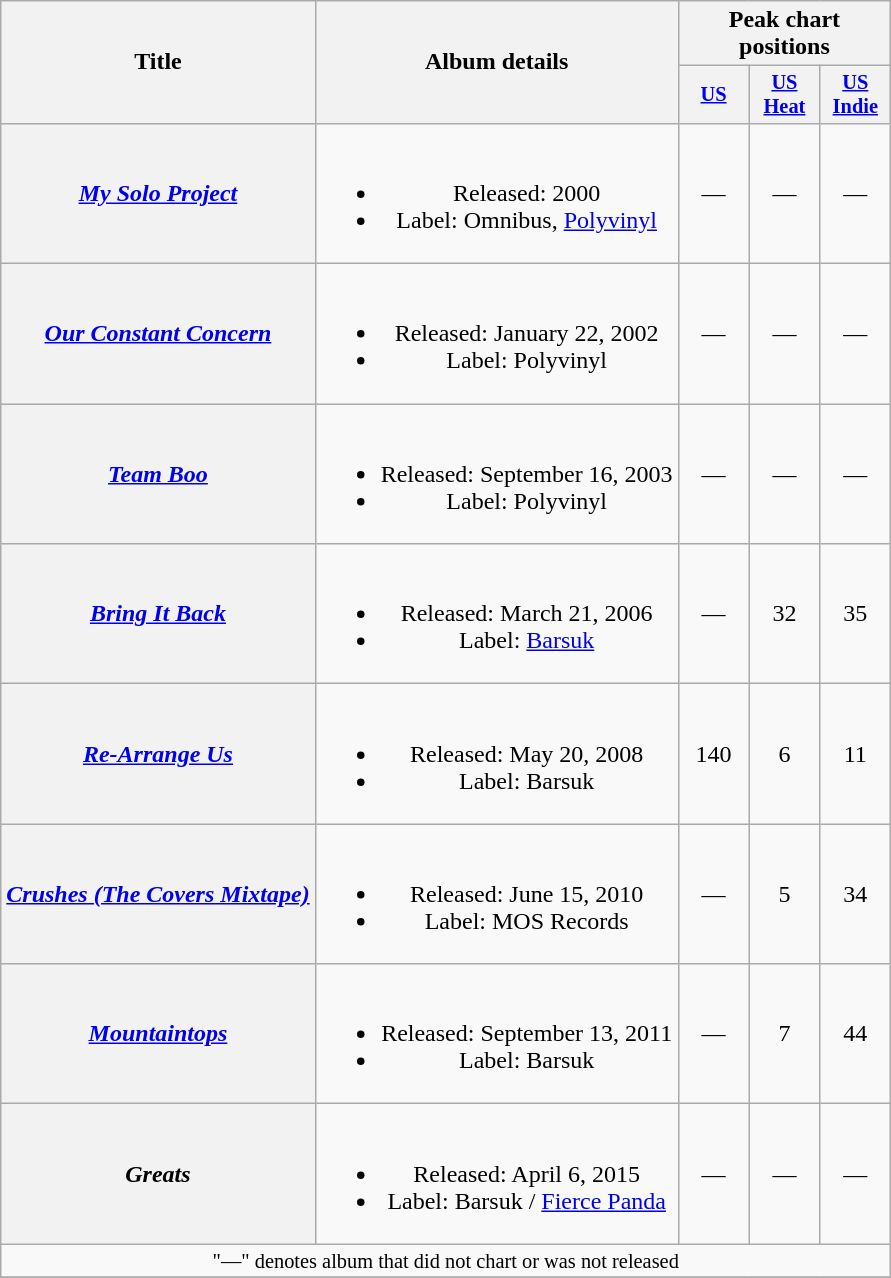<table class="wikitable plainrowheaders" style="text-align:center;">
<tr>
<th scope="col" rowspan="2">Title</th>
<th scope="col" rowspan="2">Album details</th>
<th scope="col" colspan="3">Peak chart positions</th>
</tr>
<tr>
<th scope="col" style="width:3em;font-size:85%;"><a href='#'>US</a><br></th>
<th scope="col" style="width:3em;font-size:85%;"><a href='#'>US Heat</a><br></th>
<th scope="col" style="width:3em;font-size:85%;"><a href='#'>US Indie</a><br></th>
</tr>
<tr>
<th scope="row"><em><a href='#'>My Solo Project</a></em></th>
<td><br><ul><li>Released: 2000</li><li>Label: Omnibus, <a href='#'>Polyvinyl</a></li></ul></td>
<td>—</td>
<td>—</td>
<td>—</td>
</tr>
<tr>
<th scope="row"><em><a href='#'>Our Constant Concern</a></em></th>
<td><br><ul><li>Released: January 22, 2002</li><li>Label: Polyvinyl</li></ul></td>
<td>—</td>
<td>—</td>
<td>—</td>
</tr>
<tr>
<th scope="row"><em><a href='#'>Team Boo</a></em></th>
<td><br><ul><li>Released: September 16, 2003</li><li>Label: Polyvinyl</li></ul></td>
<td>—</td>
<td>—</td>
<td>—</td>
</tr>
<tr>
<th scope="row"><em><a href='#'>Bring It Back</a></em></th>
<td><br><ul><li>Released: March 21, 2006</li><li>Label: <a href='#'>Barsuk</a></li></ul></td>
<td>—</td>
<td>32</td>
<td>35</td>
</tr>
<tr>
<th scope="row"><em><a href='#'>Re-Arrange Us</a></em></th>
<td><br><ul><li>Released: May 20, 2008</li><li>Label: Barsuk</li></ul></td>
<td>140</td>
<td>6</td>
<td>11</td>
</tr>
<tr>
<th scope="row"><em><a href='#'>Crushes (The Covers Mixtape)</a></em></th>
<td><br><ul><li>Released: June 15, 2010</li><li>Label: MOS Records</li></ul></td>
<td>—</td>
<td>5</td>
<td>34</td>
</tr>
<tr>
<th scope="row"><em><a href='#'>Mountaintops</a></em></th>
<td><br><ul><li>Released: September 13, 2011</li><li>Label: Barsuk</li></ul></td>
<td>—</td>
<td>7</td>
<td>44</td>
</tr>
<tr>
<th scope="row"><em>Greats</em></th>
<td><br><ul><li>Released: April 6, 2015</li><li>Label: Barsuk / <a href='#'>Fierce Panda</a></li></ul></td>
<td>—</td>
<td>—</td>
<td>—</td>
</tr>
<tr>
<td colspan="17" style="text-align:center; font-size:85%;">"—" denotes album that did not chart or was not released</td>
</tr>
<tr>
</tr>
</table>
